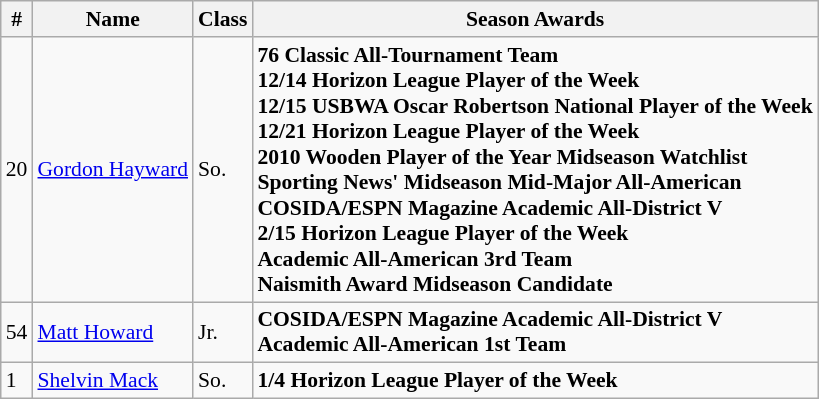<table class="wikitable" style="font-size: 90%">
<tr>
<th>#</th>
<th>Name</th>
<th>Class</th>
<th>Season Awards</th>
</tr>
<tr>
<td>20</td>
<td><a href='#'>Gordon Hayward</a></td>
<td>So.</td>
<td><strong>76 Classic All-Tournament Team</strong><br><strong>12/14 Horizon League Player of the Week</strong><br><strong>12/15 USBWA Oscar Robertson National Player of the Week</strong><br><strong>12/21 Horizon League Player of the Week</strong><br><strong>2010 Wooden Player of the Year Midseason Watchlist</strong><br><strong>Sporting News' Midseason Mid-Major All-American</strong><br><strong>COSIDA/ESPN Magazine Academic All-District V</strong><br><strong>2/15 Horizon League Player of the Week</strong><br><strong>Academic All-American 3rd Team</strong><br><strong>Naismith Award Midseason Candidate</strong></td>
</tr>
<tr>
<td>54</td>
<td><a href='#'>Matt Howard</a></td>
<td>Jr.</td>
<td><strong>COSIDA/ESPN Magazine Academic All-District V</strong><br><strong>Academic All-American 1st Team</strong></td>
</tr>
<tr>
<td>1</td>
<td><a href='#'>Shelvin Mack</a></td>
<td>So.</td>
<td><strong>1/4 Horizon League Player of the Week</strong></td>
</tr>
</table>
